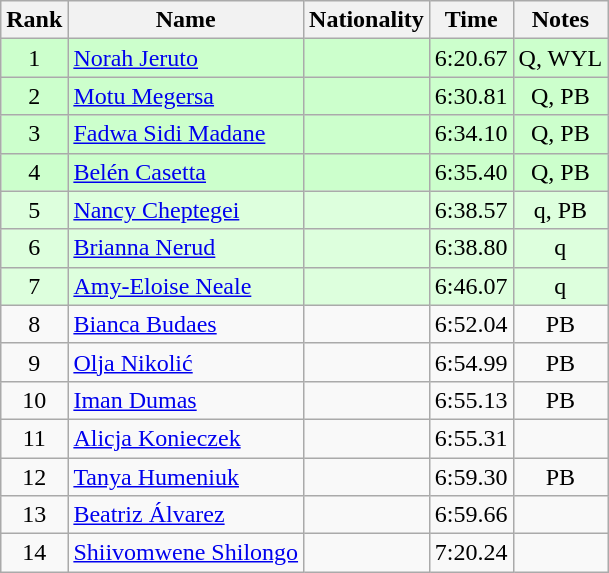<table class="wikitable sortable" style="text-align:center">
<tr>
<th>Rank</th>
<th>Name</th>
<th>Nationality</th>
<th>Time</th>
<th>Notes</th>
</tr>
<tr bgcolor=ccffcc>
<td>1</td>
<td align=left><a href='#'>Norah Jeruto</a></td>
<td align=left></td>
<td>6:20.67</td>
<td>Q, WYL</td>
</tr>
<tr bgcolor=ccffcc>
<td>2</td>
<td align=left><a href='#'>Motu Megersa</a></td>
<td align=left></td>
<td>6:30.81</td>
<td>Q, PB</td>
</tr>
<tr bgcolor=ccffcc>
<td>3</td>
<td align=left><a href='#'>Fadwa Sidi Madane</a></td>
<td align=left></td>
<td>6:34.10</td>
<td>Q, PB</td>
</tr>
<tr bgcolor=ccffcc>
<td>4</td>
<td align=left><a href='#'>Belén Casetta</a></td>
<td align=left></td>
<td>6:35.40</td>
<td>Q, PB</td>
</tr>
<tr bgcolor=ddffdd>
<td>5</td>
<td align=left><a href='#'>Nancy Cheptegei</a></td>
<td align=left></td>
<td>6:38.57</td>
<td>q, PB</td>
</tr>
<tr bgcolor=ddffdd>
<td>6</td>
<td align=left><a href='#'>Brianna Nerud</a></td>
<td align=left></td>
<td>6:38.80</td>
<td>q</td>
</tr>
<tr bgcolor=ddffdd>
<td>7</td>
<td align=left><a href='#'>Amy-Eloise Neale</a></td>
<td align=left></td>
<td>6:46.07</td>
<td>q</td>
</tr>
<tr>
<td>8</td>
<td align=left><a href='#'>Bianca Budaes</a></td>
<td align=left></td>
<td>6:52.04</td>
<td>PB</td>
</tr>
<tr>
<td>9</td>
<td align=left><a href='#'>Olja Nikolić</a></td>
<td align=left></td>
<td>6:54.99</td>
<td>PB</td>
</tr>
<tr>
<td>10</td>
<td align=left><a href='#'>Iman Dumas</a></td>
<td align=left></td>
<td>6:55.13</td>
<td>PB</td>
</tr>
<tr>
<td>11</td>
<td align=left><a href='#'>Alicja Konieczek</a></td>
<td align=left></td>
<td>6:55.31</td>
<td></td>
</tr>
<tr>
<td>12</td>
<td align=left><a href='#'>Tanya Humeniuk</a></td>
<td align=left></td>
<td>6:59.30</td>
<td>PB</td>
</tr>
<tr>
<td>13</td>
<td align=left><a href='#'>Beatriz Álvarez</a></td>
<td align=left></td>
<td>6:59.66</td>
<td></td>
</tr>
<tr>
<td>14</td>
<td align=left><a href='#'>Shiivomwene Shilongo</a></td>
<td align=left></td>
<td>7:20.24</td>
<td></td>
</tr>
</table>
